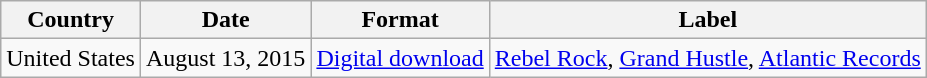<table class="wikitable">
<tr>
<th>Country</th>
<th>Date</th>
<th>Format</th>
<th>Label</th>
</tr>
<tr>
<td rowspan="2">United States</td>
<td>August 13, 2015</td>
<td><a href='#'>Digital download</a></td>
<td rowspan="2"><a href='#'>Rebel Rock</a>, <a href='#'>Grand Hustle</a>, <a href='#'>Atlantic Records</a></td>
</tr>
</table>
